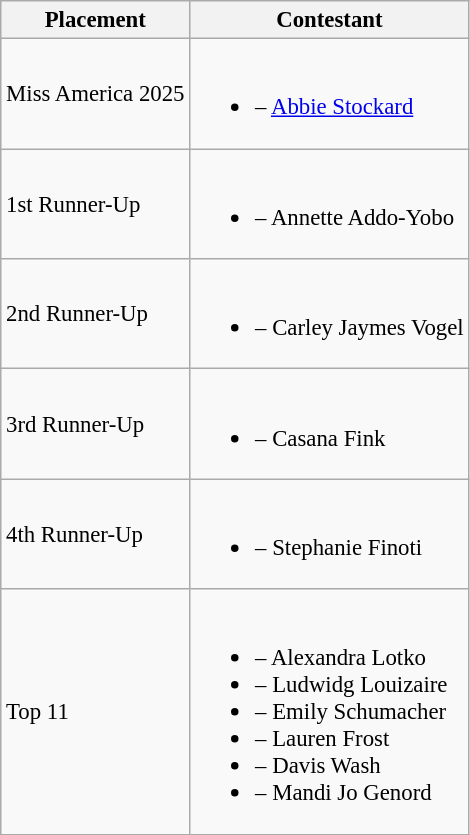<table class="wikitable sortable" style="font-size:95%;">
<tr>
<th>Placement</th>
<th>Contestant</th>
</tr>
<tr>
<td>Miss America 2025</td>
<td><br><ul><li> – <a href='#'>Abbie Stockard</a></li></ul></td>
</tr>
<tr>
<td>1st Runner-Up</td>
<td><br><ul><li> – Annette Addo-Yobo</li></ul></td>
</tr>
<tr>
<td>2nd Runner-Up</td>
<td><br><ul><li> – Carley Jaymes Vogel</li></ul></td>
</tr>
<tr>
<td>3rd Runner-Up</td>
<td><br><ul><li> – Casana Fink</li></ul></td>
</tr>
<tr>
<td>4th Runner-Up</td>
<td><br><ul><li> – Stephanie Finoti</li></ul></td>
</tr>
<tr>
<td>Top 11</td>
<td><br><ul><li> – Alexandra Lotko</li><li> – Ludwidg Louizaire</li><li> – Emily Schumacher</li><li> – Lauren Frost</li><li> – Davis Wash</li><li> – Mandi Jo Genord</li></ul></td>
</tr>
</table>
